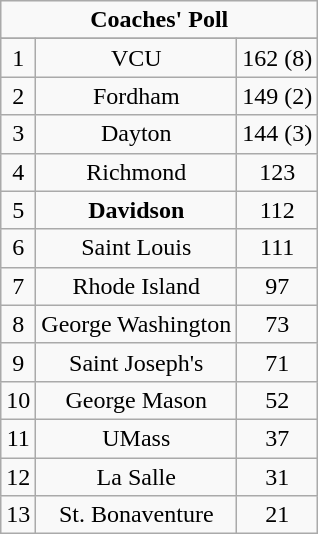<table class="wikitable" style="display: inline-table;">
<tr>
<td align="center" Colspan="3"><strong>Coaches' Poll</strong></td>
</tr>
<tr align="center">
</tr>
<tr align="center">
<td>1</td>
<td>VCU</td>
<td>162 (8)</td>
</tr>
<tr align="center">
<td>2</td>
<td>Fordham</td>
<td>149 (2)</td>
</tr>
<tr align="center">
<td>3</td>
<td>Dayton</td>
<td>144 (3)</td>
</tr>
<tr align="center">
<td>4</td>
<td>Richmond</td>
<td>123</td>
</tr>
<tr align="center">
<td>5</td>
<td><strong>Davidson</strong></td>
<td>112</td>
</tr>
<tr align="center">
<td>6</td>
<td>Saint Louis</td>
<td>111</td>
</tr>
<tr align="center">
<td>7</td>
<td>Rhode Island</td>
<td>97</td>
</tr>
<tr align="center">
<td>8</td>
<td>George Washington</td>
<td>73</td>
</tr>
<tr align="center">
<td>9</td>
<td>Saint Joseph's</td>
<td>71</td>
</tr>
<tr align="center">
<td>10</td>
<td>George Mason</td>
<td>52</td>
</tr>
<tr align="center">
<td>11</td>
<td>UMass</td>
<td>37</td>
</tr>
<tr align="center">
<td>12</td>
<td>La Salle</td>
<td>31</td>
</tr>
<tr align="center">
<td>13</td>
<td>St. Bonaventure</td>
<td>21</td>
</tr>
</table>
